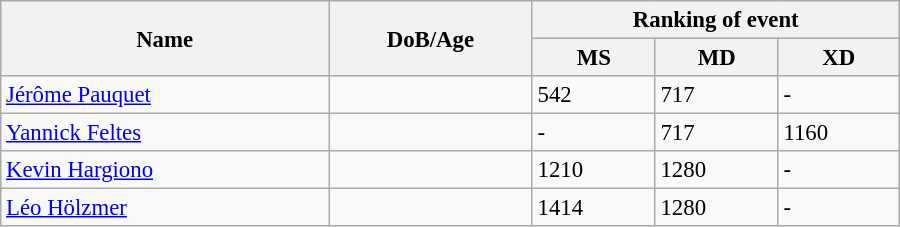<table class="wikitable" style="width:600px; font-size:95%;">
<tr>
<th rowspan="2" align="left">Name</th>
<th rowspan="2" align="left">DoB/Age</th>
<th colspan="3" align="center">Ranking of event</th>
</tr>
<tr>
<th align="center">MS</th>
<th>MD</th>
<th align="center">XD</th>
</tr>
<tr>
<td><a href='#'>Jérôme Pauquet</a></td>
<td></td>
<td>542</td>
<td>717</td>
<td>-</td>
</tr>
<tr>
<td><a href='#'>Yannick Feltes</a></td>
<td></td>
<td>-</td>
<td>717</td>
<td>1160</td>
</tr>
<tr>
<td><a href='#'>Kevin Hargiono</a></td>
<td></td>
<td>1210</td>
<td>1280</td>
<td>-</td>
</tr>
<tr>
<td><a href='#'>Léo Hölzmer</a></td>
<td></td>
<td>1414</td>
<td>1280</td>
<td>-</td>
</tr>
</table>
